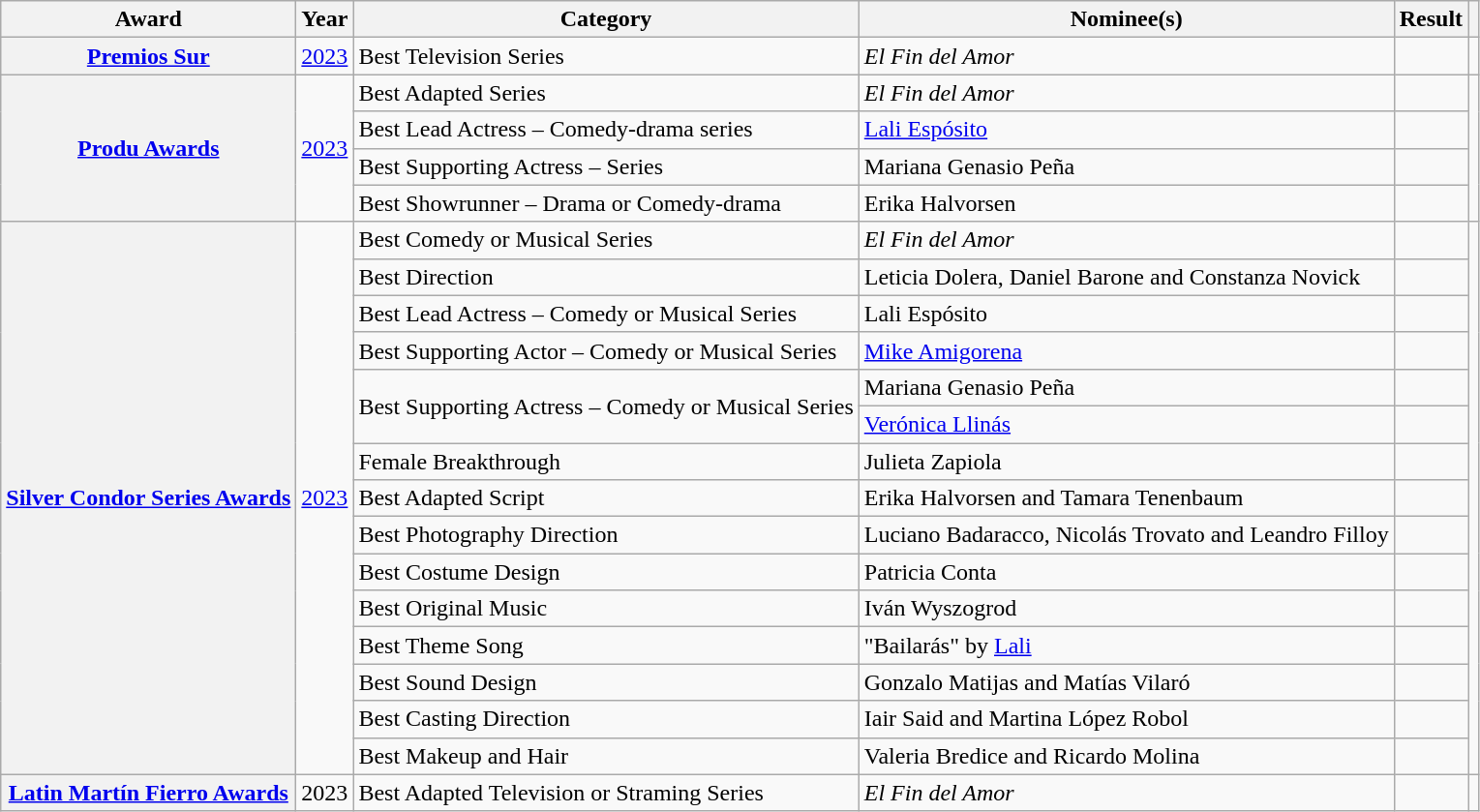<table class="wikitable sortable plainrowheaders">
<tr>
<th scope="col">Award</th>
<th scope="col">Year</th>
<th scope="col">Category</th>
<th scope="col">Nominee(s)</th>
<th scope="col">Result</th>
<th scope="col" class="unsortable"></th>
</tr>
<tr>
<th scope="row"><a href='#'>Premios Sur</a></th>
<td align="center"><a href='#'>2023</a></td>
<td>Best Television Series</td>
<td><em>El Fin del Amor</em></td>
<td></td>
<td style="text-align:center;"></td>
</tr>
<tr>
<th scope="row" rowspan="4"><a href='#'>Produ Awards</a></th>
<td align="center" rowspan="4"><a href='#'>2023</a></td>
<td>Best Adapted Series</td>
<td><em>El Fin del Amor</em></td>
<td></td>
<td style="text-align:center;" rowspan="4"></td>
</tr>
<tr>
<td>Best Lead Actress – Comedy-drama series</td>
<td><a href='#'>Lali Espósito</a></td>
<td></td>
</tr>
<tr>
<td>Best Supporting Actress – Series</td>
<td>Mariana Genasio Peña</td>
<td></td>
</tr>
<tr>
<td>Best Showrunner – Drama or Comedy-drama</td>
<td>Erika Halvorsen</td>
<td></td>
</tr>
<tr>
<th scope="row" rowspan="15"><a href='#'>Silver Condor Series Awards</a></th>
<td align="center" rowspan="15"><a href='#'>2023</a></td>
<td>Best Comedy or Musical Series</td>
<td><em>El Fin del Amor</em></td>
<td></td>
<td style="text-align:center;" rowspan="15"></td>
</tr>
<tr>
<td>Best Direction</td>
<td>Leticia Dolera, Daniel Barone and Constanza Novick</td>
<td></td>
</tr>
<tr>
<td>Best Lead Actress – Comedy or Musical Series</td>
<td>Lali Espósito</td>
<td></td>
</tr>
<tr>
<td>Best Supporting Actor – Comedy or Musical Series</td>
<td><a href='#'>Mike Amigorena</a></td>
<td></td>
</tr>
<tr>
<td rowspan="2">Best Supporting Actress – Comedy or Musical Series</td>
<td>Mariana Genasio Peña</td>
<td></td>
</tr>
<tr>
<td><a href='#'>Verónica Llinás</a></td>
<td></td>
</tr>
<tr>
<td>Female Breakthrough</td>
<td>Julieta Zapiola</td>
<td></td>
</tr>
<tr>
<td>Best Adapted Script</td>
<td>Erika Halvorsen and Tamara Tenenbaum</td>
<td></td>
</tr>
<tr>
<td>Best Photography Direction</td>
<td>Luciano Badaracco, Nicolás Trovato and Leandro Filloy</td>
<td></td>
</tr>
<tr>
<td>Best Costume Design</td>
<td>Patricia Conta</td>
<td></td>
</tr>
<tr>
<td>Best Original Music</td>
<td>Iván Wyszogrod</td>
<td></td>
</tr>
<tr>
<td>Best Theme Song</td>
<td>"Bailarás" by <a href='#'>Lali</a><br></td>
<td></td>
</tr>
<tr>
<td>Best Sound Design</td>
<td>Gonzalo Matijas and Matías Vilaró</td>
<td></td>
</tr>
<tr>
<td>Best Casting Direction</td>
<td>Iair Said and Martina López Robol</td>
<td></td>
</tr>
<tr>
<td>Best Makeup and Hair</td>
<td>Valeria Bredice and Ricardo Molina</td>
<td></td>
</tr>
<tr>
<th scope="row"><a href='#'>Latin Martín Fierro Awards</a></th>
<td align="center">2023</td>
<td>Best Adapted Television or Straming Series</td>
<td><em>El Fin del Amor</em></td>
<td></td>
<td style="text-align:center;"></td>
</tr>
</table>
